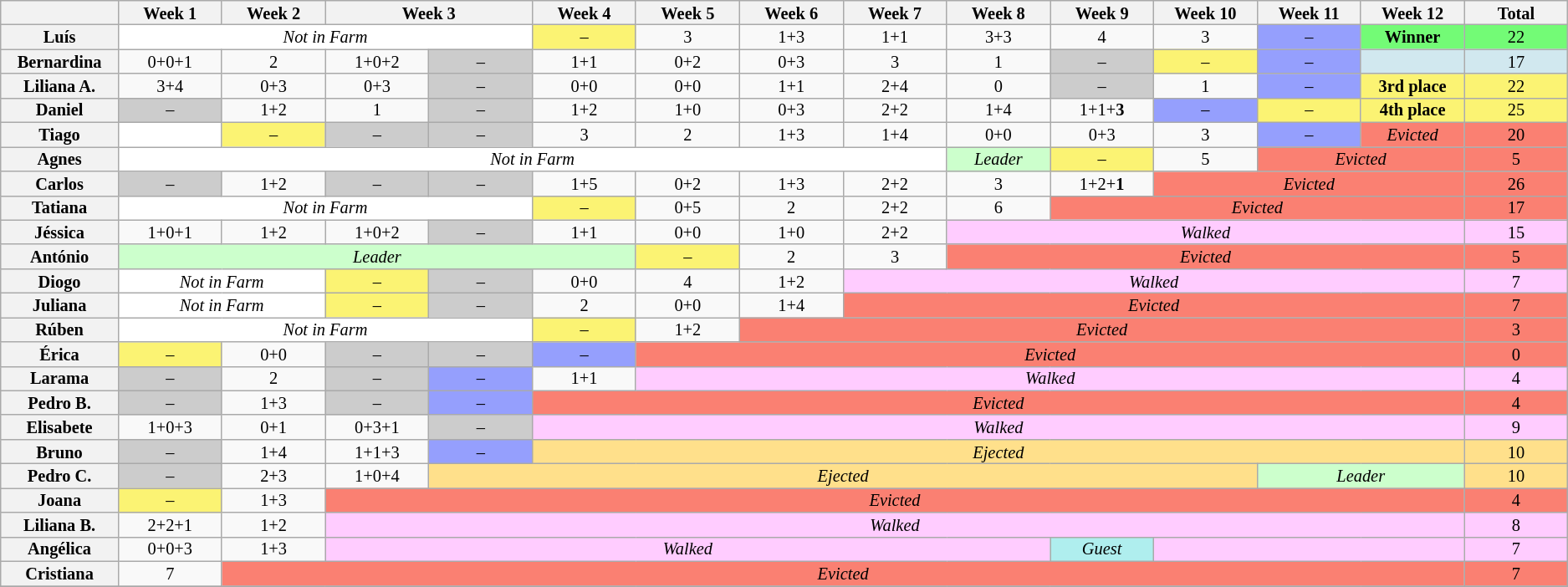<table class="wikitable" style="text-align:center; font-size:85%; line-height:13px;">
<tr>
<th style="width: 5%;"></th>
<th style="width: 5%;">Week 1</th>
<th style="width: 5%;">Week 2</th>
<th colspan="2" style="width:10%;">Week 3</th>
<th style="width: 5%;">Week 4</th>
<th style="width: 5%;">Week 5</th>
<th style="width: 5%;">Week 6</th>
<th style="width: 5%;">Week 7</th>
<th style="width: 5%;">Week 8</th>
<th style="width: 5%;">Week 9</th>
<th style="width: 5%;">Week 10</th>
<th style="width: 5%;">Week 11</th>
<th style="width: 5%;">Week 12</th>
<th style="width: 5%;">Total</th>
</tr>
<tr>
<th>Luís</th>
<td colspan="4" bgcolor="white"><em>Not in Farm</em></td>
<td bgcolor="FBF373">–</td>
<td>3</td>
<td>1+3</td>
<td>1+1</td>
<td>3+3</td>
<td>4</td>
<td>3</td>
<td bgcolor="959ffd">–</td>
<td bgcolor="73FB76"><strong>Winner</strong></td>
<td bgcolor="73FB76">22</td>
</tr>
<tr>
<th>Bernardina</th>
<td>0+0+1</td>
<td>2</td>
<td style="width: 5%;">1+0+2</td>
<td style="width: 5%;" bgcolor="#CCCCCC">–</td>
<td>1+1</td>
<td>0+2</td>
<td>0+3</td>
<td>3</td>
<td>1</td>
<td bgcolor="#CCCCCC">–</td>
<td bgcolor="FBF373">–</td>
<td bgcolor="959ffd">–</td>
<td bgcolor="D1E8EF"></td>
<td bgcolor="D1E8EF">17</td>
</tr>
<tr>
<th>Liliana A.</th>
<td>3+4</td>
<td>0+3</td>
<td>0+3</td>
<td bgcolor="#CCCCCC">–</td>
<td>0+0</td>
<td>0+0</td>
<td>1+1</td>
<td>2+4</td>
<td>0</td>
<td bgcolor="#CCCCCC">–</td>
<td>1</td>
<td bgcolor="959ffd">–</td>
<td bgcolor="FBF373"><strong>3rd place</strong></td>
<td bgcolor="FBF373">22</td>
</tr>
<tr>
<th>Daniel</th>
<td bgcolor="#CCCCCC">–</td>
<td>1+2</td>
<td>1</td>
<td bgcolor="#CCCCCC">–</td>
<td>1+2</td>
<td>1+0</td>
<td>0+3</td>
<td>2+2</td>
<td>1+4</td>
<td>1+1+<strong>3</strong></td>
<td bgcolor="959ffd">–</td>
<td bgcolor="FBF373">–</td>
<td bgcolor="FBF373"><strong>4th place</strong></td>
<td bgcolor="FBF373">25</td>
</tr>
<tr>
<th>Tiago</th>
<td bgcolor="white"></td>
<td bgcolor="FBF373">–</td>
<td bgcolor="#CCCCCC">–</td>
<td bgcolor="#CCCCCC">–</td>
<td>3</td>
<td>2</td>
<td>1+3</td>
<td>1+4</td>
<td>0+0</td>
<td>0+3</td>
<td>3</td>
<td bgcolor="959ffd">–</td>
<td bgcolor="salmon"><em>Evicted</em></td>
<td bgcolor="salmon">20</td>
</tr>
<tr>
<th>Agnes</th>
<td colspan="8" bgcolor="white"><em>Not in Farm</em></td>
<td bgcolor="#cfc"><em>Leader</em></td>
<td bgcolor="FBF373">–</td>
<td>5</td>
<td colspan="2" bgcolor="salmon"><em>Evicted</em></td>
<td bgcolor="salmon">5</td>
</tr>
<tr>
<th>Carlos</th>
<td bgcolor="#CCCCCC">–</td>
<td>1+2</td>
<td bgcolor="#CCCCCC">–</td>
<td bgcolor="#CCCCCC">–</td>
<td>1+5</td>
<td>0+2</td>
<td>1+3</td>
<td>2+2</td>
<td>3</td>
<td>1+2+<strong>1</strong></td>
<td colspan="3" bgcolor="salmon"><em>Evicted</em></td>
<td bgcolor="salmon">26</td>
</tr>
<tr>
<th>Tatiana</th>
<td colspan="4" bgcolor="white"><em>Not in Farm</em></td>
<td bgcolor="FBF373">–</td>
<td>0+5</td>
<td>2</td>
<td>2+2</td>
<td>6</td>
<td colspan="4" bgcolor="salmon"><em>Evicted</em></td>
<td bgcolor="salmon">17</td>
</tr>
<tr>
<th>Jéssica</th>
<td>1+0+1</td>
<td>1+2</td>
<td>1+0+2</td>
<td bgcolor="#CCCCCC">–</td>
<td>1+1</td>
<td>0+0</td>
<td>1+0</td>
<td>2+2</td>
<td colspan="5" bgcolor="#FFCCFF"><em>Walked</em></td>
<td bgcolor="#FFCCFF">15</td>
</tr>
<tr>
<th>António</th>
<td colspan="5" bgcolor="#cfc"><em>Leader</em></td>
<td bgcolor="FBF373">–</td>
<td>2</td>
<td>3</td>
<td colspan="5" bgcolor="salmon"><em>Evicted</em></td>
<td bgcolor="salmon">5</td>
</tr>
<tr>
<th>Diogo</th>
<td colspan="2" bgcolor="white"><em>Not in Farm</em></td>
<td bgcolor="FBF373">–</td>
<td bgcolor="#CCCCCC">–</td>
<td>0+0</td>
<td>4</td>
<td>1+2</td>
<td colspan="6" bgcolor="#FFCCFF"><em>Walked</em></td>
<td bgcolor="#FFCCFF">7</td>
</tr>
<tr>
<th>Juliana</th>
<td colspan="2" bgcolor="white"><em>Not in Farm</em></td>
<td bgcolor="FBF373">–</td>
<td bgcolor="#CCCCCC">–</td>
<td>2</td>
<td>0+0</td>
<td>1+4</td>
<td colspan="6" bgcolor="salmon"><em>Evicted</em></td>
<td bgcolor="salmon">7</td>
</tr>
<tr>
<th>Rúben</th>
<td colspan="4" bgcolor="white"><em>Not in Farm</em></td>
<td bgcolor="FBF373">–</td>
<td>1+2</td>
<td colspan="7" bgcolor="salmon"><em>Evicted</em></td>
<td bgcolor="salmon">3</td>
</tr>
<tr>
<th>Érica</th>
<td bgcolor="FBF373">–</td>
<td>0+0</td>
<td bgcolor="#CCCCCC">–</td>
<td bgcolor="#CCCCCC">–</td>
<td bgcolor="959ffd">–</td>
<td colspan="8" bgcolor="salmon"><em>Evicted</em></td>
<td bgcolor="salmon">0</td>
</tr>
<tr>
<th>Larama</th>
<td bgcolor="#CCCCCC">–</td>
<td>2</td>
<td bgcolor="#CCCCCC">–</td>
<td bgcolor="959ffd">–</td>
<td>1+1</td>
<td colspan="8" bgcolor="#FFCCFF"><em>Walked</em></td>
<td bgcolor="#FFCCFF">4</td>
</tr>
<tr>
<th>Pedro B.</th>
<td bgcolor="#CCCCCC">–</td>
<td>1+3</td>
<td bgcolor="#CCCCCC">–</td>
<td bgcolor="959ffd">–</td>
<td colspan="9" bgcolor="salmon"><em>Evicted</em></td>
<td bgcolor="salmon">4</td>
</tr>
<tr>
<th>Elisabete</th>
<td>1+0+3</td>
<td>0+1</td>
<td>0+3+1</td>
<td bgcolor="#CCCCCC">–</td>
<td colspan="9" bgcolor="#FFCCFF"><em>Walked</em></td>
<td bgcolor="#FFCCFF">9</td>
</tr>
<tr>
<th>Bruno</th>
<td bgcolor="#CCCCCC">–</td>
<td>1+4</td>
<td>1+1+3</td>
<td bgcolor="959ffd">–</td>
<td colspan="9" bgcolor="ffe08b"><em>Ejected</em></td>
<td bgcolor="ffe08b">10</td>
</tr>
<tr>
<th>Pedro C.</th>
<td bgcolor="#CCCCCC">–</td>
<td>2+3</td>
<td>1+0+4</td>
<td colspan="8" bgcolor="ffe08b"><em>Ejected</em></td>
<td colspan="2" bgcolor="#cfc"><em>Leader</em></td>
<td bgcolor="ffe08b">10</td>
</tr>
<tr>
<th>Joana</th>
<td bgcolor="FBF373">–</td>
<td>1+3</td>
<td colspan="11" bgcolor="salmon"><em>Evicted</em></td>
<td bgcolor="salmon">4</td>
</tr>
<tr>
<th>Liliana B.</th>
<td>2+2+1</td>
<td>1+2</td>
<td colspan="11" bgcolor="#FFCCFF"><em>Walked</em></td>
<td bgcolor="#FFCCFF">8</td>
</tr>
<tr>
<th>Angélica</th>
<td>0+0+3</td>
<td>1+3</td>
<td colspan="7" bgcolor="#FFCCFF"><em>Walked</em></td>
<td bgcolor="#AFEEEE"><em>Guest</em></td>
<td colspan="3" bgcolor="#FFCCFF"></td>
<td bgcolor="#FFCCFF">7</td>
</tr>
<tr>
<th>Cristiana</th>
<td>7</td>
<td colspan="12" bgcolor="salmon"><em>Evicted</em></td>
<td bgcolor="salmon">7</td>
</tr>
<tr>
</tr>
</table>
